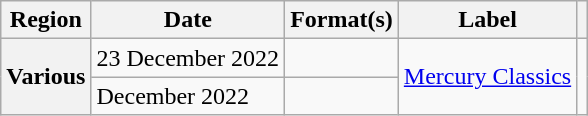<table class="wikitable plainrowheaders">
<tr>
<th scope="col">Region</th>
<th scope="col">Date</th>
<th scope="col">Format(s)</th>
<th scope="col">Label</th>
<th scope="col"></th>
</tr>
<tr>
<th rowspan="2" scope="row">Various</th>
<td>23 December 2022</td>
<td></td>
<td rowspan="2"><a href='#'>Mercury Classics</a></td>
<td rowspan="2" align="center"></td>
</tr>
<tr>
<td>December 2022</td>
<td></td>
</tr>
</table>
